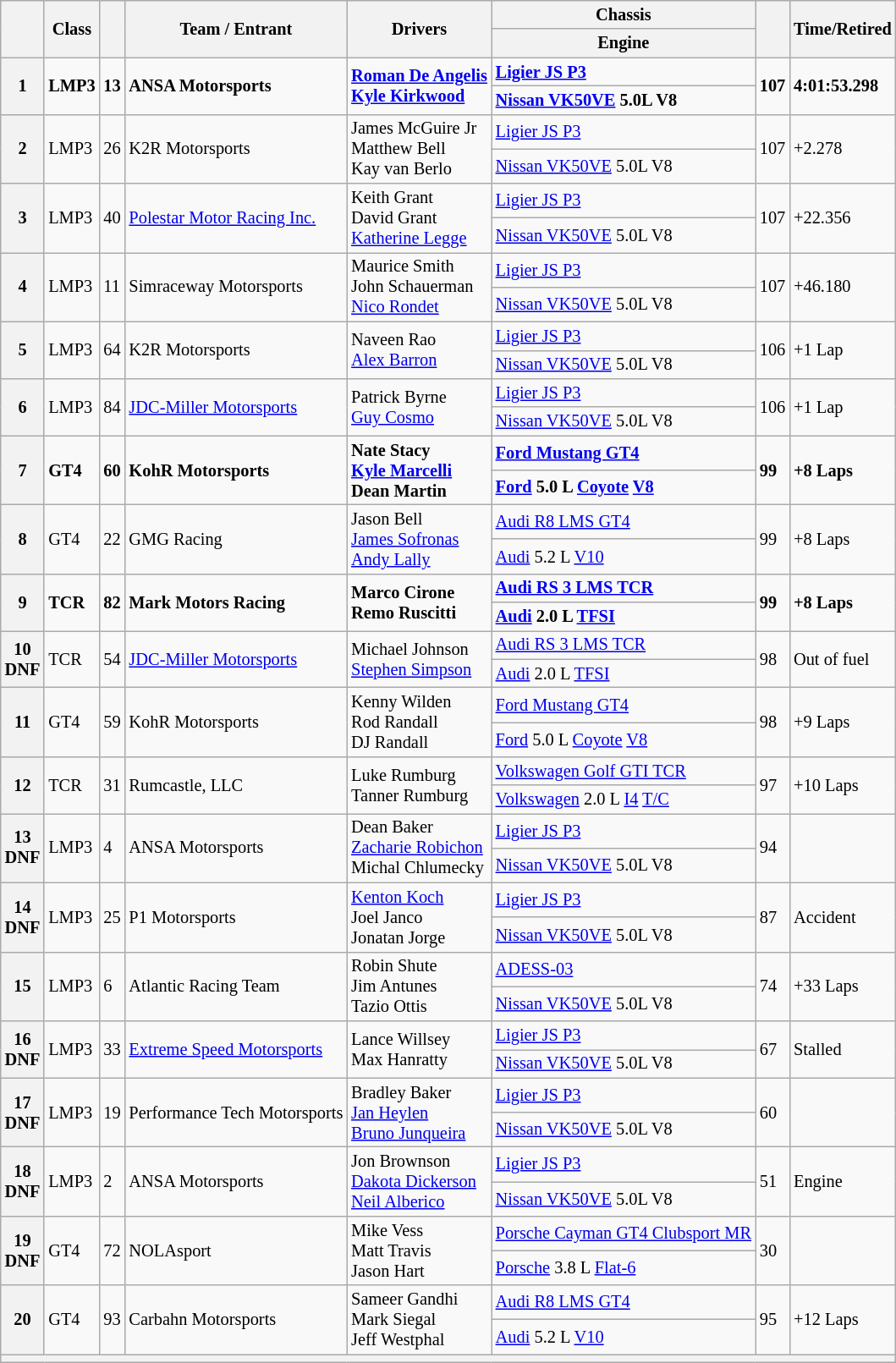<table class="wikitable" style="font-size: 85%;">
<tr>
<th rowspan="2"></th>
<th rowspan="2">Class</th>
<th rowspan="2" class="unsortable"></th>
<th rowspan="2" class="unsortable">Team / Entrant</th>
<th rowspan="2" class="unsortable">Drivers</th>
<th scope="col" class="unsortable">Chassis</th>
<th rowspan="2" class="unsortable"></th>
<th rowspan="2" class="unsortable">Time/Retired</th>
</tr>
<tr>
<th>Engine</th>
</tr>
<tr style="font-weight:bold">
<th rowspan=2>1</th>
<td rowspan=2>LMP3</td>
<td rowspan=2>13</td>
<td rowspan=2> ANSA Motorsports</td>
<td rowspan=2> <a href='#'>Roman De Angelis</a><br> <a href='#'>Kyle Kirkwood</a></td>
<td><a href='#'>Ligier JS P3</a></td>
<td rowspan=2>107</td>
<td rowspan=2>4:01:53.298</td>
</tr>
<tr style="font-weight:bold">
<td><a href='#'>Nissan VK50VE</a> 5.0L V8</td>
</tr>
<tr>
<th rowspan=2>2</th>
<td rowspan=2>LMP3</td>
<td rowspan=2>26</td>
<td rowspan=2> K2R Motorsports</td>
<td rowspan=2> James McGuire Jr<br> Matthew Bell<br> Kay van Berlo</td>
<td><a href='#'>Ligier JS P3</a></td>
<td rowspan=2>107</td>
<td rowspan=2>+2.278</td>
</tr>
<tr>
<td><a href='#'>Nissan VK50VE</a> 5.0L V8</td>
</tr>
<tr>
<th rowspan=2>3</th>
<td rowspan=2>LMP3</td>
<td rowspan=2>40</td>
<td rowspan=2> <a href='#'>Polestar Motor Racing Inc.</a></td>
<td rowspan=2> Keith Grant<br> David Grant<br> <a href='#'>Katherine Legge</a></td>
<td><a href='#'>Ligier JS P3</a></td>
<td rowspan=2>107</td>
<td rowspan=2>+22.356</td>
</tr>
<tr>
<td><a href='#'>Nissan VK50VE</a> 5.0L V8</td>
</tr>
<tr>
<th rowspan=2>4</th>
<td rowspan=2>LMP3</td>
<td rowspan=2>11</td>
<td rowspan=2> Simraceway Motorsports</td>
<td rowspan=2> Maurice Smith<br> John Schauerman<br> <a href='#'>Nico Rondet</a></td>
<td><a href='#'>Ligier JS P3</a></td>
<td rowspan=2>107</td>
<td rowspan=2>+46.180</td>
</tr>
<tr>
<td><a href='#'>Nissan VK50VE</a> 5.0L V8</td>
</tr>
<tr>
<th rowspan=2>5</th>
<td rowspan=2>LMP3</td>
<td rowspan=2>64</td>
<td rowspan=2> K2R Motorsports</td>
<td rowspan=2> Naveen Rao<br> <a href='#'>Alex Barron</a></td>
<td><a href='#'>Ligier JS P3</a></td>
<td rowspan=2>106</td>
<td rowspan=2>+1 Lap</td>
</tr>
<tr>
<td><a href='#'>Nissan VK50VE</a> 5.0L V8</td>
</tr>
<tr>
<th rowspan=2>6</th>
<td rowspan=2>LMP3</td>
<td rowspan=2>84</td>
<td rowspan=2> <a href='#'>JDC-Miller Motorsports</a></td>
<td rowspan=2> Patrick Byrne<br> <a href='#'>Guy Cosmo</a></td>
<td><a href='#'>Ligier JS P3</a></td>
<td rowspan=2>106</td>
<td rowspan=2>+1 Lap</td>
</tr>
<tr>
<td><a href='#'>Nissan VK50VE</a> 5.0L V8</td>
</tr>
<tr style="font-weight:bold">
<th rowspan=2>7</th>
<td rowspan=2>GT4</td>
<td rowspan=2>60</td>
<td rowspan=2> KohR Motorsports</td>
<td rowspan=2> Nate Stacy<br> <a href='#'>Kyle Marcelli</a><br> Dean Martin</td>
<td><a href='#'>Ford Mustang GT4</a></td>
<td rowspan=2>99</td>
<td rowspan=2>+8 Laps</td>
</tr>
<tr style="font-weight:bold">
<td><a href='#'>Ford</a> 5.0 L <a href='#'>Coyote</a> <a href='#'>V8</a></td>
</tr>
<tr>
<th rowspan=2>8</th>
<td rowspan=2>GT4</td>
<td rowspan=2>22</td>
<td rowspan=2> GMG Racing</td>
<td rowspan=2> Jason Bell<br> <a href='#'>James Sofronas</a><br> <a href='#'>Andy Lally</a></td>
<td><a href='#'>Audi R8 LMS GT4</a></td>
<td rowspan=2>99</td>
<td rowspan=2>+8 Laps</td>
</tr>
<tr>
<td><a href='#'>Audi</a> 5.2 L <a href='#'>V10</a></td>
</tr>
<tr style="font-weight:bold">
<th rowspan=2>9</th>
<td rowspan=2>TCR</td>
<td rowspan=2>82</td>
<td rowspan=2> Mark Motors Racing</td>
<td rowspan=2> Marco Cirone<br> Remo Ruscitti</td>
<td><a href='#'>Audi RS 3 LMS TCR</a></td>
<td rowspan=2>99</td>
<td rowspan=2>+8 Laps</td>
</tr>
<tr style="font-weight:bold">
<td><a href='#'>Audi</a> 2.0 L <a href='#'>TFSI</a></td>
</tr>
<tr>
<th rowspan=2>10<br>DNF</th>
<td rowspan=2>TCR</td>
<td rowspan=2>54</td>
<td rowspan=2> <a href='#'>JDC-Miller Motorsports</a></td>
<td rowspan=2> Michael Johnson<br> <a href='#'>Stephen Simpson</a></td>
<td><a href='#'>Audi RS 3 LMS TCR</a></td>
<td rowspan=2>98</td>
<td rowspan=2>Out of fuel</td>
</tr>
<tr>
<td><a href='#'>Audi</a> 2.0 L <a href='#'>TFSI</a></td>
</tr>
<tr>
<th rowspan=2>11</th>
<td rowspan=2>GT4</td>
<td rowspan=2>59</td>
<td rowspan=2> KohR Motorsports</td>
<td rowspan=2> Kenny Wilden<br> Rod Randall<br> DJ Randall</td>
<td><a href='#'>Ford Mustang GT4</a></td>
<td rowspan=2>98</td>
<td rowspan=2>+9 Laps</td>
</tr>
<tr>
<td><a href='#'>Ford</a> 5.0 L <a href='#'>Coyote</a> <a href='#'>V8</a></td>
</tr>
<tr>
<th rowspan=2>12</th>
<td rowspan=2>TCR</td>
<td rowspan=2>31</td>
<td rowspan=2> Rumcastle, LLC</td>
<td rowspan=2> Luke Rumburg<br> Tanner Rumburg</td>
<td><a href='#'>Volkswagen Golf GTI TCR</a></td>
<td rowspan=2>97</td>
<td rowspan=2>+10 Laps</td>
</tr>
<tr>
<td><a href='#'>Volkswagen</a> 2.0 L <a href='#'>I4</a> <a href='#'>T/C</a></td>
</tr>
<tr>
<th rowspan=2>13<br>DNF</th>
<td rowspan=2>LMP3</td>
<td rowspan=2>4</td>
<td rowspan=2> ANSA Motorsports</td>
<td rowspan=2> Dean Baker<br> <a href='#'>Zacharie Robichon</a><br> Michal Chlumecky</td>
<td><a href='#'>Ligier JS P3</a></td>
<td rowspan=2>94</td>
<td rowspan=2></td>
</tr>
<tr>
<td><a href='#'>Nissan VK50VE</a> 5.0L V8</td>
</tr>
<tr>
<th rowspan=2>14<br>DNF</th>
<td rowspan=2>LMP3</td>
<td rowspan=2>25</td>
<td rowspan=2> P1 Motorsports</td>
<td rowspan=2> <a href='#'>Kenton Koch</a><br> Joel Janco<br> Jonatan Jorge</td>
<td><a href='#'>Ligier JS P3</a></td>
<td rowspan=2>87</td>
<td rowspan=2>Accident</td>
</tr>
<tr>
<td><a href='#'>Nissan VK50VE</a> 5.0L V8</td>
</tr>
<tr>
<th rowspan=2>15</th>
<td rowspan=2>LMP3</td>
<td rowspan=2>6</td>
<td rowspan=2> Atlantic Racing Team</td>
<td rowspan=2> Robin Shute<br> Jim Antunes<br> Tazio Ottis</td>
<td><a href='#'>ADESS-03</a></td>
<td rowspan=2>74</td>
<td rowspan=2>+33 Laps</td>
</tr>
<tr>
<td><a href='#'>Nissan VK50VE</a> 5.0L V8</td>
</tr>
<tr>
<th rowspan=2>16<br>DNF</th>
<td rowspan=2>LMP3</td>
<td rowspan=2>33</td>
<td rowspan=2> <a href='#'>Extreme Speed Motorsports</a></td>
<td rowspan=2> Lance Willsey<br> Max Hanratty</td>
<td><a href='#'>Ligier JS P3</a></td>
<td rowspan=2>67</td>
<td rowspan=2>Stalled</td>
</tr>
<tr>
<td><a href='#'>Nissan VK50VE</a> 5.0L V8</td>
</tr>
<tr>
<th rowspan=2>17<br>DNF</th>
<td rowspan=2>LMP3</td>
<td rowspan=2>19</td>
<td rowspan=2> Performance Tech Motorsports</td>
<td rowspan=2> Bradley Baker<br> <a href='#'>Jan Heylen</a><br> <a href='#'>Bruno Junqueira</a></td>
<td><a href='#'>Ligier JS P3</a></td>
<td rowspan=2>60</td>
<td rowspan=2></td>
</tr>
<tr>
<td><a href='#'>Nissan VK50VE</a> 5.0L V8</td>
</tr>
<tr>
<th rowspan=2>18<br>DNF</th>
<td rowspan=2>LMP3</td>
<td rowspan=2>2</td>
<td rowspan=2> ANSA Motorsports</td>
<td rowspan=2> Jon Brownson<br> <a href='#'>Dakota Dickerson</a><br> <a href='#'>Neil Alberico</a></td>
<td><a href='#'>Ligier JS P3</a></td>
<td rowspan=2>51</td>
<td rowspan=2>Engine</td>
</tr>
<tr>
<td><a href='#'>Nissan VK50VE</a> 5.0L V8</td>
</tr>
<tr>
<th rowspan=2>19<br>DNF</th>
<td rowspan=2>GT4</td>
<td rowspan=2>72</td>
<td rowspan=2> NOLAsport</td>
<td rowspan=2> Mike Vess<br> Matt Travis<br> Jason Hart</td>
<td><a href='#'>Porsche Cayman GT4 Clubsport MR</a></td>
<td rowspan=2>30</td>
<td rowspan=2></td>
</tr>
<tr>
<td><a href='#'>Porsche</a> 3.8 L <a href='#'>Flat-6</a></td>
</tr>
<tr>
<th rowspan=2>20</th>
<td rowspan=2>GT4</td>
<td rowspan=2>93</td>
<td rowspan=2> Carbahn Motorsports</td>
<td rowspan=2> Sameer Gandhi<br> Mark Siegal<br> Jeff Westphal</td>
<td><a href='#'>Audi R8 LMS GT4</a></td>
<td rowspan=2>95</td>
<td rowspan=2>+12 Laps</td>
</tr>
<tr>
<td><a href='#'>Audi</a> 5.2 L <a href='#'>V10</a></td>
</tr>
<tr>
<th colspan=8></th>
</tr>
</table>
